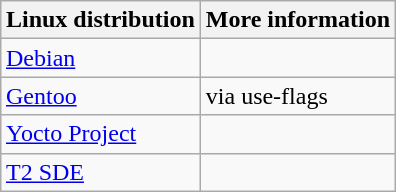<table class="wikitable sortable" style="margin-left: auto; margin-right: auto;">
<tr>
<th scope="col">Linux distribution</th>
<th scope="col">More information</th>
</tr>
<tr>
<td><a href='#'>Debian</a></td>
<td></td>
</tr>
<tr>
<td><a href='#'>Gentoo</a></td>
<td> via  use-flags</td>
</tr>
<tr>
<td><a href='#'>Yocto Project</a></td>
<td></td>
</tr>
<tr>
<td><a href='#'>T2 SDE</a></td>
<td></td>
</tr>
</table>
